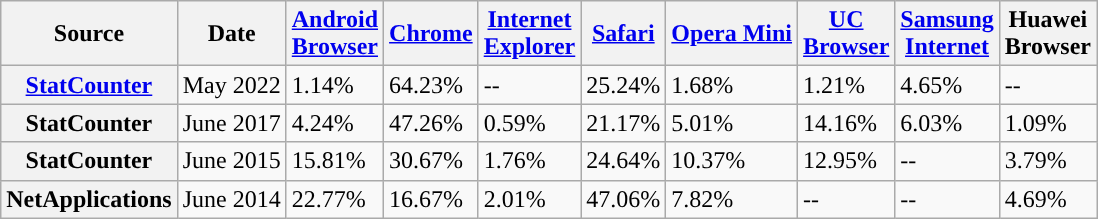<table class="sortable wikitable">
<tr class="unsortable">
<th scope="col">Source</th>
<th scope="col">Date</th>
<th scope="col"><a href='#'>Android<br>Browser</a></th>
<th scope="col"><a href='#'>Chrome</a></th>
<th scope="col"><a href='#'>Internet<br>Explorer</a></th>
<th scope="col"><a href='#'>Safari</a></th>
<th scope="col"><a href='#'>Opera Mini</a></th>
<th scope="col"><a href='#'>UC<br>Browser</a></th>
<th scope="col"><a href='#'>Samsung<br>Internet</a></th>
<th scope="col">Huawei<br>Browser</th>
</tr>
<tr>
<th scope="row"><a href='#'>StatCounter</a></th>
<td>May 2022</td>
<td>1.14%</td>
<td>64.23%</td>
<td>--</td>
<td>25.24%</td>
<td>1.68%</td>
<td>1.21%</td>
<td>4.65%</td>
<td>--</td>
</tr>
<tr>
<th scope="row">StatCounter</th>
<td>June 2017</td>
<td>4.24%</td>
<td>47.26%</td>
<td>0.59%</td>
<td>21.17%</td>
<td>5.01%</td>
<td>14.16%</td>
<td>6.03%</td>
<td>1.09%</td>
</tr>
<tr>
<th scope="row">StatCounter</th>
<td>June 2015</td>
<td>15.81%</td>
<td>30.67%</td>
<td>1.76%</td>
<td>24.64%</td>
<td>10.37%</td>
<td>12.95%</td>
<td>--</td>
<td>3.79%</td>
</tr>
<tr>
<th scope="row">NetApplications</th>
<td>June 2014</td>
<td>22.77%</td>
<td>16.67%</td>
<td>2.01%</td>
<td>47.06%</td>
<td>7.82%</td>
<td>--</td>
<td>--</td>
<td>4.69%</td>
</tr>
</table>
